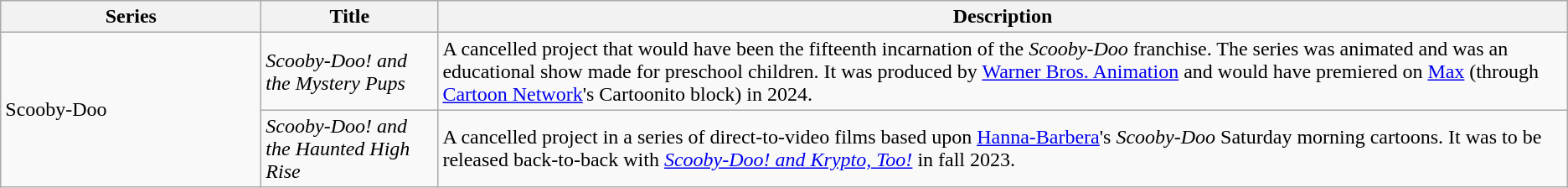<table class="wikitable">
<tr>
<th style="width:150pt;">Series</th>
<th style="width:100pt;">Title</th>
<th>Description</th>
</tr>
<tr>
<td rowspan="2">Scooby-Doo</td>
<td><em>Scooby-Doo! and the Mystery Pups</em></td>
<td>A cancelled project that would have been the fifteenth incarnation of the <em>Scooby-Doo</em> franchise. The series was animated and was an educational show made for preschool children. It was produced by <a href='#'>Warner Bros. Animation</a> and would have premiered on <a href='#'>Max</a> (through <a href='#'>Cartoon Network</a>'s Cartoonito block) in 2024.</td>
</tr>
<tr>
<td><em>Scooby-Doo! and the Haunted High Rise</em></td>
<td>A cancelled project in a series of direct-to-video films based upon <a href='#'>Hanna-Barbera</a>'s <em>Scooby-Doo</em> Saturday morning cartoons. It was to be released back-to-back with <em><a href='#'>Scooby-Doo! and Krypto, Too!</a></em> in fall 2023.</td>
</tr>
</table>
